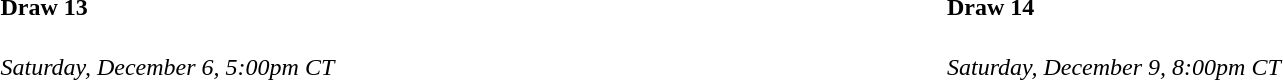<table>
<tr>
<td valign="top" width="10%"><br><h4>Draw 13</h4><em>Saturday, December 6, 5:00pm CT</em>



</td>
<td valign="top" width="10%"><br><h4>Draw 14</h4><em>Saturday, December 9, 8:00pm CT</em>



</td>
</tr>
</table>
